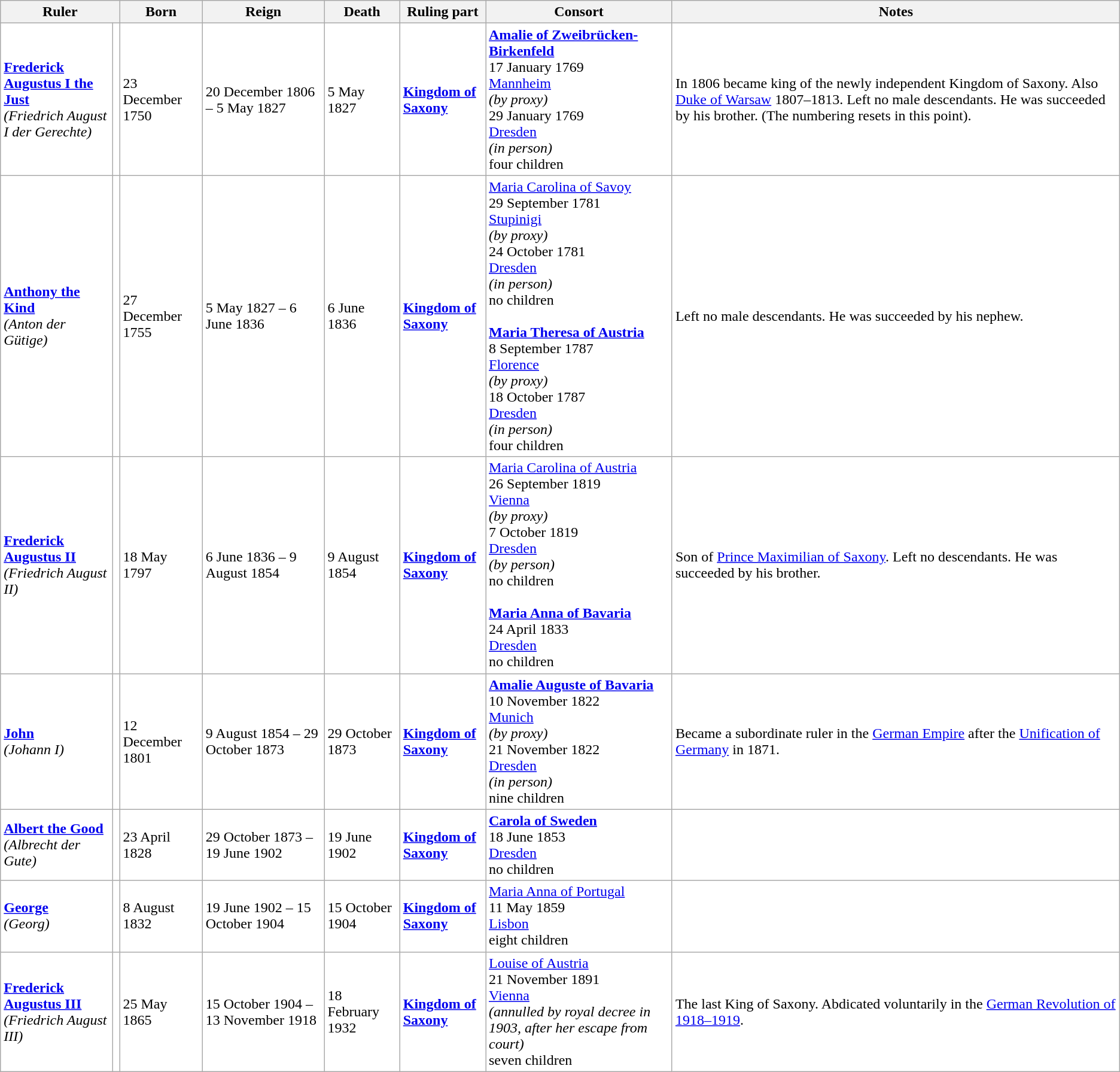<table class="wikitable">
<tr>
<th colspan=2>Ruler</th>
<th>Born</th>
<th>Reign</th>
<th>Death</th>
<th>Ruling part</th>
<th>Consort</th>
<th>Notes</th>
</tr>
<tr style="background:#fff;">
<td><strong><a href='#'>Frederick Augustus I the Just</a></strong><br><em>(Friedrich August I der Gerechte)</em></td>
<td></td>
<td>23 December 1750</td>
<td>20 December 1806 – 5 May 1827</td>
<td>5 May 1827</td>
<td><strong><a href='#'>Kingdom of Saxony</a></strong></td>
<td><strong><a href='#'>Amalie of Zweibrücken-Birkenfeld</a></strong><br>17 January 1769<br><a href='#'>Mannheim</a><br><em>(by proxy)</em><br>29 January 1769<br><a href='#'>Dresden</a><br><em>(in person)</em><br>four children</td>
<td>In 1806 became king of the newly independent Kingdom of Saxony.  Also <a href='#'>Duke of Warsaw</a> 1807–1813. Left no male descendants. He was succeeded by his brother. (The numbering resets in this point).</td>
</tr>
<tr style="background:#fff;">
<td><strong><a href='#'>Anthony the Kind</a></strong><br><em>(Anton der Gütige)</em></td>
<td></td>
<td>27 December 1755</td>
<td>5 May 1827 – 6 June 1836</td>
<td>6 June 1836</td>
<td><strong><a href='#'>Kingdom of Saxony</a></strong></td>
<td><a href='#'>Maria Carolina of Savoy</a><br>29 September 1781<br><a href='#'>Stupinigi</a><br><em>(by proxy)</em><br>24 October 1781<br><a href='#'>Dresden</a><br><em>(in person)</em><br>no children<br><br><strong><a href='#'>Maria Theresa of Austria</a></strong><br>8 September 1787<br><a href='#'>Florence</a><br><em>(by proxy)</em><br>18 October 1787<br><a href='#'>Dresden</a><br><em>(in person)</em><br>four children</td>
<td>Left no male descendants. He was succeeded by his nephew.</td>
</tr>
<tr style="background:#fff;">
<td><strong><a href='#'>Frederick Augustus II</a></strong><br><em>(Friedrich August II)</em></td>
<td></td>
<td>18 May 1797</td>
<td>6 June 1836 – 9 August 1854</td>
<td>9 August 1854</td>
<td><strong><a href='#'>Kingdom of Saxony</a></strong></td>
<td><a href='#'>Maria Carolina of Austria</a><br>26 September 1819<br><a href='#'>Vienna</a><br><em>(by proxy)</em><br>7 October 1819<br><a href='#'>Dresden</a><br><em>(by person)</em><br>no children<br><br><strong><a href='#'>Maria Anna of Bavaria</a></strong><br>24 April 1833<br><a href='#'>Dresden</a><br>no children</td>
<td>Son of <a href='#'>Prince Maximilian of Saxony</a>. Left no descendants. He was succeeded by his brother.</td>
</tr>
<tr style="background:#fff;">
<td><strong><a href='#'>John</a></strong><br><em>(Johann I)</em></td>
<td></td>
<td>12 December 1801</td>
<td>9 August 1854 – 29 October 1873</td>
<td>29 October 1873</td>
<td><strong><a href='#'>Kingdom of Saxony</a></strong></td>
<td><strong><a href='#'>Amalie Auguste of Bavaria</a></strong><br>10 November 1822<br><a href='#'>Munich</a><br><em>(by proxy)</em><br>21 November 1822<br><a href='#'>Dresden</a><br><em>(in person)</em><br>nine children</td>
<td>Became a subordinate ruler in the <a href='#'>German Empire</a> after the <a href='#'>Unification of Germany</a> in 1871.</td>
</tr>
<tr style="background:#fff;">
<td><strong><a href='#'>Albert the Good</a></strong><br><em>(Albrecht der Gute)</em></td>
<td></td>
<td>23 April 1828</td>
<td>29 October 1873 – 19 June 1902</td>
<td>19 June 1902</td>
<td><strong><a href='#'>Kingdom of Saxony</a></strong></td>
<td><strong><a href='#'>Carola of Sweden</a></strong><br>18 June 1853<br><a href='#'>Dresden</a><br>no children</td>
<td></td>
</tr>
<tr style="background:#fff;">
<td><strong><a href='#'>George</a></strong><br><em>(Georg)</em></td>
<td></td>
<td>8 August 1832</td>
<td>19 June 1902 – 15 October 1904</td>
<td>15 October 1904</td>
<td><strong><a href='#'>Kingdom of Saxony</a></strong></td>
<td><a href='#'>Maria Anna of Portugal</a><br>11 May 1859<br><a href='#'>Lisbon</a><br>eight children</td>
<td></td>
</tr>
<tr style="background:#fff;">
<td><strong><a href='#'>Frederick Augustus III</a></strong><br><em>(Friedrich August III)</em></td>
<td></td>
<td>25 May 1865</td>
<td>15 October 1904 – 13 November 1918</td>
<td>18 February 1932</td>
<td><strong><a href='#'>Kingdom of Saxony</a></strong></td>
<td><a href='#'>Louise of Austria</a><br>21 November 1891<br><a href='#'>Vienna</a><br><em>(annulled by royal decree in 1903, after her escape from court)</em><br>seven children</td>
<td>The last King of Saxony. Abdicated voluntarily in the <a href='#'>German Revolution of 1918–1919</a>.</td>
</tr>
</table>
